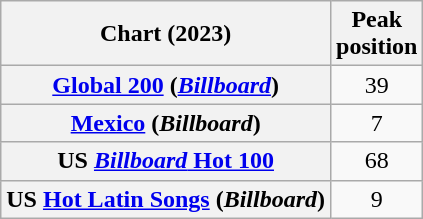<table class="wikitable plainrowheaders sortable" style="text-align:center;">
<tr>
<th scope="col">Chart (2023)</th>
<th scope="col">Peak<br>position</th>
</tr>
<tr>
<th scope="row"><a href='#'>Global 200</a> (<em><a href='#'>Billboard</a></em>)</th>
<td>39</td>
</tr>
<tr>
<th scope="row"><a href='#'>Mexico</a> (<em>Billboard</em>)</th>
<td>7</td>
</tr>
<tr>
<th scope="row">US <a href='#'><em>Billboard</em> Hot 100</a></th>
<td>68</td>
</tr>
<tr>
<th scope="row">US <a href='#'>Hot Latin Songs</a> (<em>Billboard</em>)</th>
<td>9</td>
</tr>
</table>
